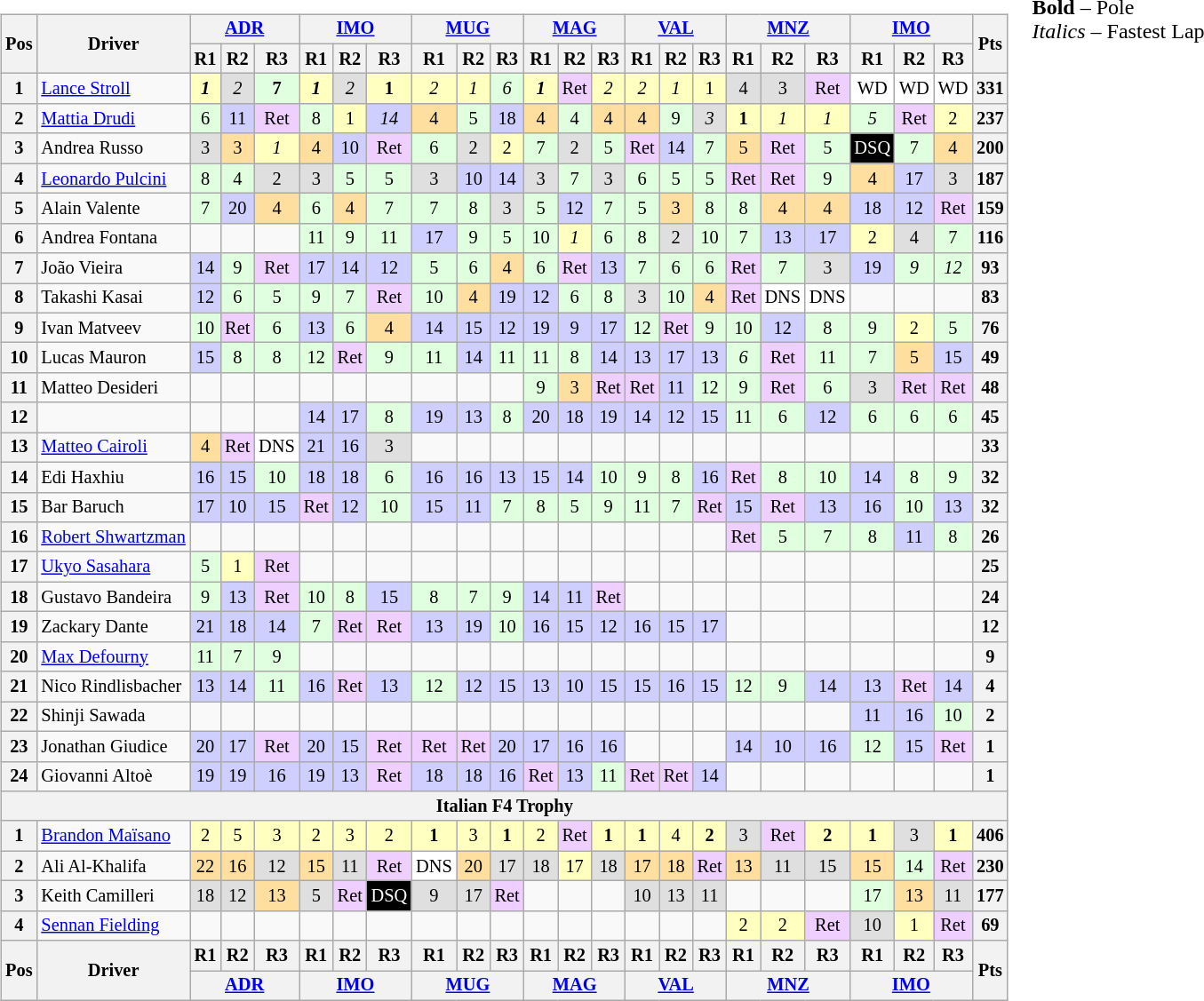<table>
<tr>
<td><br><table class="wikitable" style="font-size: 85%; text-align:center">
<tr>
<th rowspan=2>Pos</th>
<th rowspan=2>Driver</th>
<th colspan=3><a href='#'>ADR</a></th>
<th colspan=3><a href='#'>IMO</a></th>
<th colspan=3><a href='#'>MUG</a></th>
<th colspan=3><a href='#'>MAG</a></th>
<th colspan=3><a href='#'>VAL</a></th>
<th colspan=3><a href='#'>MNZ</a></th>
<th colspan=3><a href='#'>IMO</a></th>
<th rowspan=2>Pts</th>
</tr>
<tr>
<th>R1</th>
<th>R2</th>
<th>R3</th>
<th>R1</th>
<th>R2</th>
<th>R3</th>
<th>R1</th>
<th>R2</th>
<th>R3</th>
<th>R1</th>
<th>R2</th>
<th>R3</th>
<th>R1</th>
<th>R2</th>
<th>R3</th>
<th>R1</th>
<th>R2</th>
<th>R3</th>
<th>R1</th>
<th>R2</th>
<th>R3</th>
</tr>
<tr>
<th>1</th>
<td style="text-align:left"> <a href='#'>Lance Stroll</a></td>
<td style="background:#ffffbf"><strong><em>1</em></strong></td>
<td style="background:#dfdfdf"><em>2</em></td>
<td style="background:#dfffdf"><strong>7</strong></td>
<td style="background:#ffffbf"><strong><em>1</em></strong></td>
<td style="background:#dfdfdf"><em>2</em></td>
<td style="background:#ffffbf"><strong>1</strong></td>
<td style="background:#ffffbf"><em>2</em></td>
<td style="background:#ffffbf"><em>1</em></td>
<td style="background:#dfffdf"><em>6</em></td>
<td style="background:#ffffbf"><strong><em>1</em></strong></td>
<td style="background:#efcfff">Ret</td>
<td style="background:#ffffbf"><em>2</em></td>
<td style="background:#ffffbf"><em>2</em></td>
<td style="background:#ffffbf"><em>1</em></td>
<td style="background:#ffffbf">1</td>
<td style="background:#dfdfdf">4</td>
<td style="background:#dfdfdf">3</td>
<td style="background:#efcfff">Ret</td>
<td style="background:#ffffff">WD</td>
<td style="background:#ffffff">WD</td>
<td style="background:#ffffff">WD</td>
<th>331</th>
</tr>
<tr>
<th>2</th>
<td style="text-align:left"> <a href='#'>Mattia Drudi</a></td>
<td style="background:#dfffdf">6</td>
<td style="background:#cfcfff">11</td>
<td style="background:#efcfff">Ret</td>
<td style="background:#dfffdf">8</td>
<td style="background:#ffffbf">1</td>
<td style="background:#cfcfff"><em>14</em></td>
<td style="background:#ffdf9f">4</td>
<td style="background:#dfffdf">5</td>
<td style="background:#cfcfff">18</td>
<td style="background:#ffdf9f">4</td>
<td style="background:#dfffdf">4</td>
<td style="background:#ffdf9f">4</td>
<td style="background:#ffdf9f">4</td>
<td style="background:#dfffdf">9</td>
<td style="background:#dfdfdf"><em>3</em></td>
<td style="background:#ffffbf"><strong>1</strong></td>
<td style="background:#ffffbf"><em>1</em></td>
<td style="background:#ffffbf"><em>1</em></td>
<td style="background:#dfffdf"><em>5</em></td>
<td style="background:#efcfff">Ret</td>
<td style="background:#ffffbf">2</td>
<th>237</th>
</tr>
<tr>
<th>3</th>
<td style="text-align:left"> Andrea Russo</td>
<td style="background:#dfdfdf">3</td>
<td style="background:#ffdf9f">3</td>
<td style="background:#ffffbf"><em>1</em></td>
<td style="background:#ffdf9f">4</td>
<td style="background:#cfcfff">10</td>
<td style="background:#efcfff">Ret</td>
<td style="background:#dfffdf">6</td>
<td style="background:#dfdfdf">2</td>
<td style="background:#ffffbf">2</td>
<td style="background:#dfffdf">7</td>
<td style="background:#dfdfdf">2</td>
<td style="background:#dfffdf">5</td>
<td style="background:#efcfff">Ret</td>
<td style="background:#cfcfff">14</td>
<td style="background:#dfffdf">7</td>
<td style="background:#ffdf9f">5</td>
<td style="background:#efcfff">Ret</td>
<td style="background:#dfffdf">5</td>
<td style="background:#000000; color:white">DSQ</td>
<td style="background:#dfffdf">7</td>
<td style="background:#ffdf9f">4</td>
<th>200</th>
</tr>
<tr>
<th>4</th>
<td style="text-align:left"> <a href='#'>Leonardo Pulcini</a></td>
<td style="background:#dfffdf">8</td>
<td style="background:#dfffdf">4</td>
<td style="background:#dfdfdf">2</td>
<td style="background:#dfdfdf">3</td>
<td style="background:#dfffdf">5</td>
<td style="background:#dfffdf">5</td>
<td style="background:#dfdfdf">3</td>
<td style="background:#cfcfff">10</td>
<td style="background:#cfcfff">14</td>
<td style="background:#dfdfdf">3</td>
<td style="background:#dfffdf">7</td>
<td style="background:#dfdfdf">3</td>
<td style="background:#dfffdf">6</td>
<td style="background:#dfffdf">5</td>
<td style="background:#dfffdf">5</td>
<td style="background:#efcfff">Ret</td>
<td style="background:#efcfff">Ret</td>
<td style="background:#dfffdf">9</td>
<td style="background:#ffdf9f">4</td>
<td style="background:#cfcfff">17</td>
<td style="background:#dfdfdf">3</td>
<th>187</th>
</tr>
<tr>
<th>5</th>
<td style="text-align:left"> Alain Valente</td>
<td style="background:#dfffdf">7</td>
<td style="background:#cfcfff">20</td>
<td style="background:#ffdf9f">4</td>
<td style="background:#dfffdf">6</td>
<td style="background:#ffdf9f">4</td>
<td style="background:#dfffdf">7</td>
<td style="background:#dfffdf">7</td>
<td style="background:#dfffdf">8</td>
<td style="background:#dfdfdf">3</td>
<td style="background:#dfffdf">5</td>
<td style="background:#cfcfff">12</td>
<td style="background:#dfffdf">7</td>
<td style="background:#dfffdf">5</td>
<td style="background:#ffdf9f">3</td>
<td style="background:#dfffdf">8</td>
<td style="background:#dfffdf">8</td>
<td style="background:#ffdf9f">4</td>
<td style="background:#ffdf9f">4</td>
<td style="background:#cfcfff">18</td>
<td style="background:#cfcfff">12</td>
<td style="background:#efcfff">Ret</td>
<th>159</th>
</tr>
<tr>
<th>6</th>
<td style="text-align:left"> Andrea Fontana</td>
<td></td>
<td></td>
<td></td>
<td style="background:#dfffdf">11</td>
<td style="background:#dfffdf">9</td>
<td style="background:#dfffdf">11</td>
<td style="background:#cfcfff">17</td>
<td style="background:#dfffdf">9</td>
<td style="background:#dfffdf">5</td>
<td style="background:#dfffdf">10</td>
<td style="background:#ffffbf"><em>1</em></td>
<td style="background:#dfffdf">6</td>
<td style="background:#dfffdf">8</td>
<td style="background:#dfdfdf">2</td>
<td style="background:#dfffdf">10</td>
<td style="background:#dfffdf">7</td>
<td style="background:#cfcfff">13</td>
<td style="background:#cfcfff">17</td>
<td style="background:#ffffbf">2</td>
<td style="background:#dfdfdf">4</td>
<td style="background:#dfffdf">7</td>
<th>116</th>
</tr>
<tr>
<th>7</th>
<td style="text-align:left"> João Vieira</td>
<td style="background:#cfcfff">14</td>
<td style="background:#dfffdf">9</td>
<td style="background:#efcfff">Ret</td>
<td style="background:#cfcfff">17</td>
<td style="background:#cfcfff">14</td>
<td style="background:#cfcfff">12</td>
<td style="background:#dfffdf">5</td>
<td style="background:#dfffdf">6</td>
<td style="background:#ffdf9f">4</td>
<td style="background:#dfffdf">6</td>
<td style="background:#efcfff">Ret</td>
<td style="background:#cfcfff">13</td>
<td style="background:#dfffdf">7</td>
<td style="background:#dfffdf">6</td>
<td style="background:#dfffdf">6</td>
<td style="background:#efcfff">Ret</td>
<td style="background:#dfffdf">7</td>
<td style="background:#dfdfdf">3</td>
<td style="background:#cfcfff">19</td>
<td style="background:#dfffdf"><em>9</em></td>
<td style="background:#dfffdf"><em>12</em></td>
<th>93</th>
</tr>
<tr>
<th>8</th>
<td style="text-align:left"> Takashi Kasai</td>
<td style="background:#cfcfff">12</td>
<td style="background:#dfffdf">6</td>
<td style="background:#dfffdf">5</td>
<td style="background:#dfffdf">9</td>
<td style="background:#dfffdf">7</td>
<td style="background:#efcfff">Ret</td>
<td style="background:#dfffdf">10</td>
<td style="background:#ffdf9f">4</td>
<td style="background:#cfcfff">19</td>
<td style="background:#cfcfff">12</td>
<td style="background:#dfffdf">6</td>
<td style="background:#dfffdf">8</td>
<td style="background:#dfdfdf">3</td>
<td style="background:#dfffdf">10</td>
<td style="background:#ffdf9f">4</td>
<td style="background:#efcfff">Ret</td>
<td style="background:#ffffff">DNS</td>
<td style="background:#ffffff">DNS</td>
<td></td>
<td></td>
<td></td>
<th>83</th>
</tr>
<tr>
<th>9</th>
<td style="text-align:left"> Ivan Matveev</td>
<td style="background:#dfffdf">10</td>
<td style="background:#efcfff">Ret</td>
<td style="background:#dfffdf">6</td>
<td style="background:#cfcfff">13</td>
<td style="background:#dfffdf">6</td>
<td style="background:#ffdf9f">4</td>
<td style="background:#cfcfff">14</td>
<td style="background:#cfcfff">15</td>
<td style="background:#cfcfff">12</td>
<td style="background:#cfcfff">19</td>
<td style="background:#cfcfff">9</td>
<td style="background:#cfcfff">17</td>
<td style="background:#dfffdf">12</td>
<td style="background:#efcfff">Ret</td>
<td style="background:#dfffdf">9</td>
<td style="background:#dfffdf">10</td>
<td style="background:#cfcfff">12</td>
<td style="background:#dfffdf">8</td>
<td style="background:#dfffdf">9</td>
<td style="background:#ffffbf">2</td>
<td style="background:#dfffdf">5</td>
<th>76</th>
</tr>
<tr>
<th>10</th>
<td style="text-align:left"> Lucas Mauron</td>
<td style="background:#cfcfff">15</td>
<td style="background:#dfffdf">8</td>
<td style="background:#dfffdf">8</td>
<td style="background:#dfffdf">12</td>
<td style="background:#efcfff">Ret</td>
<td style="background:#dfffdf">9</td>
<td style="background:#dfffdf">11</td>
<td style="background:#cfcfff">14</td>
<td style="background:#dfffdf">11</td>
<td style="background:#dfffdf">11</td>
<td style="background:#dfffdf">8</td>
<td style="background:#cfcfff">14</td>
<td style="background:#cfcfff">13</td>
<td style="background:#cfcfff">17</td>
<td style="background:#cfcfff">13</td>
<td style="background:#dfffdf"><em>6</em></td>
<td style="background:#efcfff">Ret</td>
<td style="background:#dfffdf">11</td>
<td style="background:#dfffdf">7</td>
<td style="background:#ffdf9f">5</td>
<td style="background:#cfcfff">15</td>
<th>49</th>
</tr>
<tr>
<th>11</th>
<td style="text-align:left"> Matteo Desideri</td>
<td></td>
<td></td>
<td></td>
<td></td>
<td></td>
<td></td>
<td></td>
<td></td>
<td></td>
<td style="background:#dfffdf">9</td>
<td style="background:#ffdf9f">3</td>
<td style="background:#efcfff">Ret</td>
<td style="background:#efcfff">Ret</td>
<td style="background:#cfcfff">11</td>
<td style="background:#dfffdf">12</td>
<td style="background:#dfffdf">9</td>
<td style="background:#efcfff">Ret</td>
<td style="background:#dfffdf">6</td>
<td style="background:#dfdfdf">3</td>
<td style="background:#efcfff">Ret</td>
<td style="background:#efcfff">Ret</td>
<th>48</th>
</tr>
<tr>
<th>12</th>
<td style="text-align:left"></td>
<td></td>
<td></td>
<td></td>
<td style="background:#cfcfff">14</td>
<td style="background:#cfcfff">17</td>
<td style="background:#dfffdf">8</td>
<td style="background:#cfcfff">19</td>
<td style="background:#cfcfff">13</td>
<td style="background:#dfffdf">8</td>
<td style="background:#cfcfff">20</td>
<td style="background:#cfcfff">18</td>
<td style="background:#cfcfff">19</td>
<td style="background:#cfcfff">14</td>
<td style="background:#cfcfff">12</td>
<td style="background:#cfcfff">15</td>
<td style="background:#dfffdf">11</td>
<td style="background:#dfffdf">6</td>
<td style="background:#cfcfff">12</td>
<td style="background:#dfffdf">6</td>
<td style="background:#dfffdf">6</td>
<td style="background:#dfffdf">6</td>
<th>45</th>
</tr>
<tr>
<th>13</th>
<td style="text-align:left"> <a href='#'>Matteo Cairoli</a></td>
<td style="background:#ffdf9f">4</td>
<td style="background:#efcfff">Ret</td>
<td style="background:#ffffff">DNS</td>
<td style="background:#cfcfff">21</td>
<td style="background:#cfcfff">16</td>
<td style="background:#dfdfdf">3</td>
<td></td>
<td></td>
<td></td>
<td></td>
<td></td>
<td></td>
<td></td>
<td></td>
<td></td>
<td></td>
<td></td>
<td></td>
<td></td>
<td></td>
<td></td>
<th>33</th>
</tr>
<tr>
<th>14</th>
<td style="text-align:left"> Edi Haxhiu</td>
<td style="background:#cfcfff">16</td>
<td style="background:#cfcfff">15</td>
<td style="background:#dfffdf">10</td>
<td style="background:#cfcfff">18</td>
<td style="background:#cfcfff">18</td>
<td style="background:#dfffdf">6</td>
<td style="background:#cfcfff">16</td>
<td style="background:#cfcfff">16</td>
<td style="background:#cfcfff">13</td>
<td style="background:#cfcfff">15</td>
<td style="background:#cfcfff">14</td>
<td style="background:#dfffdf">10</td>
<td style="background:#dfffdf">9</td>
<td style="background:#dfffdf">8</td>
<td style="background:#cfcfff">16</td>
<td style="background:#efcfff">Ret</td>
<td style="background:#dfffdf">8</td>
<td style="background:#dfffdf">10</td>
<td style="background:#cfcfff">14</td>
<td style="background:#dfffdf">8</td>
<td style="background:#dfffdf">9</td>
<th>32</th>
</tr>
<tr>
<th>15</th>
<td style="text-align:left"> Bar Baruch</td>
<td style="background:#cfcfff">17</td>
<td style="background:#cfcfff">10</td>
<td style="background:#cfcfff">15</td>
<td style="background:#efcfff">Ret</td>
<td style="background:#cfcfff">12</td>
<td style="background:#dfffdf">10</td>
<td style="background:#cfcfff">15</td>
<td style="background:#cfcfff">11</td>
<td style="background:#dfffdf">7</td>
<td style="background:#dfffdf">8</td>
<td style="background:#dfffdf">5</td>
<td style="background:#dfffdf">9</td>
<td style="background:#dfffdf">11</td>
<td style="background:#dfffdf">7</td>
<td style="background:#efcfff">Ret</td>
<td style="background:#cfcfff">15</td>
<td style="background:#efcfff">Ret</td>
<td style="background:#cfcfff">13</td>
<td style="background:#cfcfff">16</td>
<td style="background:#dfffdf">10</td>
<td style="background:#cfcfff">13</td>
<th>32</th>
</tr>
<tr>
<th>16</th>
<td style="text-align:left"> <a href='#'>Robert Shwartzman</a></td>
<td></td>
<td></td>
<td></td>
<td></td>
<td></td>
<td></td>
<td></td>
<td></td>
<td></td>
<td></td>
<td></td>
<td></td>
<td></td>
<td></td>
<td></td>
<td style="background:#efcfff">Ret</td>
<td style="background:#dfffdf">5</td>
<td style="background:#dfffdf">7</td>
<td style="background:#dfffdf">8</td>
<td style="background:#cfcfff">11</td>
<td style="background:#dfffdf">8</td>
<th>26</th>
</tr>
<tr>
<th>17</th>
<td style="text-align:left"> <a href='#'>Ukyo Sasahara</a></td>
<td style="background:#dfffdf">5</td>
<td style="background:#ffffbf">1</td>
<td style="background:#efcfff">Ret</td>
<td></td>
<td></td>
<td></td>
<td></td>
<td></td>
<td></td>
<td></td>
<td></td>
<td></td>
<td></td>
<td></td>
<td></td>
<td></td>
<td></td>
<td></td>
<td></td>
<td></td>
<td></td>
<th>25</th>
</tr>
<tr>
<th>18</th>
<td style="text-align:left"> Gustavo Bandeira</td>
<td style="background:#dfffdf">9</td>
<td style="background:#cfcfff">13</td>
<td style="background:#efcfff">Ret</td>
<td style="background:#dfffdf">10</td>
<td style="background:#dfffdf">8</td>
<td style="background:#cfcfff">15</td>
<td style="background:#dfffdf">8</td>
<td style="background:#dfffdf">7</td>
<td style="background:#dfffdf">9</td>
<td style="background:#cfcfff">14</td>
<td style="background:#cfcfff">11</td>
<td style="background:#efcfff">Ret</td>
<td></td>
<td></td>
<td></td>
<td></td>
<td></td>
<td></td>
<td></td>
<td></td>
<td></td>
<th>24</th>
</tr>
<tr>
<th>19</th>
<td style="text-align:left"> Zackary Dante</td>
<td style="background:#cfcfff">21</td>
<td style="background:#cfcfff">18</td>
<td style="background:#cfcfff">14</td>
<td style="background:#dfffdf">7</td>
<td style="background:#efcfff">Ret</td>
<td style="background:#efcfff">Ret</td>
<td style="background:#cfcfff">13</td>
<td style="background:#cfcfff">19</td>
<td style="background:#dfffdf">10</td>
<td style="background:#cfcfff">16</td>
<td style="background:#cfcfff">15</td>
<td style="background:#cfcfff">12</td>
<td style="background:#cfcfff">16</td>
<td style="background:#cfcfff">15</td>
<td style="background:#cfcfff">17</td>
<td></td>
<td></td>
<td></td>
<td></td>
<td></td>
<td></td>
<th>12</th>
</tr>
<tr>
<th>20</th>
<td style="text-align:left"> <a href='#'>Max Defourny</a></td>
<td style="background:#dfffdf">11</td>
<td style="background:#dfffdf">7</td>
<td style="background:#dfffdf">9</td>
<td></td>
<td></td>
<td></td>
<td></td>
<td></td>
<td></td>
<td></td>
<td></td>
<td></td>
<td></td>
<td></td>
<td></td>
<td></td>
<td></td>
<td></td>
<td></td>
<td></td>
<td></td>
<th>9</th>
</tr>
<tr>
<th>21</th>
<td style="text-align:left"> Nico Rindlisbacher</td>
<td style="background:#cfcfff">13</td>
<td style="background:#cfcfff">14</td>
<td style="background:#dfffdf">11</td>
<td style="background:#cfcfff">16</td>
<td style="background:#efcfff">Ret</td>
<td style="background:#cfcfff">13</td>
<td style="background:#dfffdf">12</td>
<td style="background:#cfcfff">12</td>
<td style="background:#cfcfff">15</td>
<td style="background:#cfcfff">13</td>
<td style="background:#cfcfff">10</td>
<td style="background:#cfcfff">15</td>
<td style="background:#cfcfff">15</td>
<td style="background:#cfcfff">16</td>
<td style="background:#cfcfff">15</td>
<td style="background:#dfffdf">12</td>
<td style="background:#dfffdf">9</td>
<td style="background:#cfcfff">14</td>
<td style="background:#cfcfff">13</td>
<td style="background:#efcfff">Ret</td>
<td style="background:#cfcfff">14</td>
<th>4</th>
</tr>
<tr>
<th>22</th>
<td style="text-align:left"> Shinji Sawada</td>
<td></td>
<td></td>
<td></td>
<td></td>
<td></td>
<td></td>
<td></td>
<td></td>
<td></td>
<td></td>
<td></td>
<td></td>
<td></td>
<td></td>
<td></td>
<td></td>
<td></td>
<td></td>
<td style="background:#cfcfff">11</td>
<td style="background:#cfcfff">16</td>
<td style="background:#dfffdf">10</td>
<th>2</th>
</tr>
<tr>
<th>23</th>
<td style="text-align:left"> Jonathan Giudice</td>
<td style="background:#cfcfff">20</td>
<td style="background:#cfcfff">17</td>
<td style="background:#efcfff">Ret</td>
<td style="background:#cfcfff">20</td>
<td style="background:#cfcfff">15</td>
<td style="background:#efcfff">Ret</td>
<td style="background:#efcfff">Ret</td>
<td style="background:#efcfff">Ret</td>
<td style="background:#cfcfff">20</td>
<td style="background:#cfcfff">17</td>
<td style="background:#cfcfff">16</td>
<td style="background:#cfcfff">16</td>
<td></td>
<td></td>
<td></td>
<td style="background:#cfcfff">14</td>
<td style="background:#cfcfff">10</td>
<td style="background:#cfcfff">16</td>
<td style="background:#dfffdf">12</td>
<td style="background:#cfcfff">15</td>
<td style="background:#efcfff">Ret</td>
<th>1</th>
</tr>
<tr>
<th>24</th>
<td style="text-align:left"> Giovanni Altoè</td>
<td style="background:#cfcfff">19</td>
<td style="background:#cfcfff">19</td>
<td style="background:#cfcfff">16</td>
<td style="background:#cfcfff">19</td>
<td style="background:#cfcfff">13</td>
<td style="background:#efcfff">Ret</td>
<td style="background:#cfcfff">18</td>
<td style="background:#cfcfff">18</td>
<td style="background:#cfcfff">16</td>
<td style="background:#efcfff">Ret</td>
<td style="background:#cfcfff">13</td>
<td style="background:#dfffdf">11</td>
<td style="background:#efcfff">Ret</td>
<td style="background:#efcfff">Ret</td>
<td style="background:#cfcfff">14</td>
<td></td>
<td></td>
<td></td>
<td></td>
<td></td>
<td></td>
<th>1</th>
</tr>
<tr>
<th colspan=24>Italian F4 Trophy</th>
</tr>
<tr>
<th>1</th>
<td style="text-align:left"> <a href='#'>Brandon Maïsano</a></td>
<td style="background:#ffffbf">2</td>
<td style="background:#ffffbf">5</td>
<td style="background:#ffffbf">3</td>
<td style="background:#ffffbf">2</td>
<td style="background:#ffffbf">3</td>
<td style="background:#ffffbf">2</td>
<td style="background:#ffffbf"><strong>1</strong></td>
<td style="background:#ffffbf">3</td>
<td style="background:#ffffbf"><strong>1</strong></td>
<td style="background:#ffffbf">2</td>
<td style="background:#efcfff">Ret</td>
<td style="background:#ffffbf"><strong>1</strong></td>
<td style="background:#ffffbf"><strong>1</strong></td>
<td style="background:#ffffbf">4</td>
<td style="background:#ffffbf"><strong>2</strong></td>
<td style="background:#dfdfdf">3</td>
<td style="background:#efcfff">Ret</td>
<td style="background:#ffffbf"><strong>2</strong></td>
<td style="background:#ffffbf"><strong>1</strong></td>
<td style="background:#dfdfdf">3</td>
<td style="background:#ffffbf"><strong>1</strong></td>
<th>406</th>
</tr>
<tr>
<th>2</th>
<td style="text-align:left"> Ali Al-Khalifa</td>
<td style="background:#ffdf9f">22</td>
<td style="background:#ffdf9f">16</td>
<td style="background:#dfdfdf">12</td>
<td style="background:#ffdf9f">15</td>
<td style="background:#dfdfdf">11</td>
<td style="background:#efcfff">Ret</td>
<td style="background:#ffffff">DNS</td>
<td style="background:#ffdf9f">20</td>
<td style="background:#dfdfdf">17</td>
<td style="background:#dfdfdf">18</td>
<td style="background:#ffffbf">17</td>
<td style="background:#dfdfdf">18</td>
<td style="background:#ffdf9f">17</td>
<td style="background:#ffdf9f">18</td>
<td style="background:#efcfff">Ret</td>
<td style="background:#ffdf9f">13</td>
<td style="background:#dfdfdf">11</td>
<td style="background:#dfdfdf">15</td>
<td style="background:#ffdf9f">15</td>
<td style="background:#dfffdf">14</td>
<td style="background:#efcfff">Ret</td>
<th>230</th>
</tr>
<tr>
<th>3</th>
<td style="text-align:left"> Keith Camilleri</td>
<td style="background:#dfdfdf">18</td>
<td style="background:#dfdfdf">12</td>
<td style="background:#ffdf9f">13</td>
<td style="background:#dfdfdf">5</td>
<td style="background:#efcfff">Ret</td>
<td style="background:#000000; color:white">DSQ</td>
<td style="background:#dfdfdf">9</td>
<td style="background:#dfdfdf">17</td>
<td style="background:#efcfff">Ret</td>
<td></td>
<td></td>
<td></td>
<td style="background:#dfdfdf">10</td>
<td style="background:#dfdfdf">13</td>
<td style="background:#dfdfdf">11</td>
<td></td>
<td></td>
<td></td>
<td style="background:#dfffdf">17</td>
<td style="background:#ffdf9f">13</td>
<td style="background:#dfdfdf">11</td>
<th>177</th>
</tr>
<tr>
<th>4</th>
<td style="text-align:left"> <a href='#'>Sennan Fielding</a></td>
<td></td>
<td></td>
<td></td>
<td></td>
<td></td>
<td></td>
<td></td>
<td></td>
<td></td>
<td></td>
<td></td>
<td></td>
<td></td>
<td></td>
<td></td>
<td style="background:#ffffbf">2</td>
<td style="background:#ffffbf">2</td>
<td style="background:#efcfff">Ret</td>
<td style="background:#dfdfdf">10</td>
<td style="background:#ffffbf">1</td>
<td style="background:#efcfff">Ret</td>
<th>69</th>
</tr>
<tr>
<th rowspan=2>Pos</th>
<th rowspan=2>Driver</th>
<th>R1</th>
<th>R2</th>
<th>R3</th>
<th>R1</th>
<th>R2</th>
<th>R3</th>
<th>R1</th>
<th>R2</th>
<th>R3</th>
<th>R1</th>
<th>R2</th>
<th>R3</th>
<th>R1</th>
<th>R2</th>
<th>R3</th>
<th>R1</th>
<th>R2</th>
<th>R3</th>
<th>R1</th>
<th>R2</th>
<th>R3</th>
<th rowspan=2>Pts</th>
</tr>
<tr>
<th colspan=3><a href='#'>ADR</a></th>
<th colspan=3><a href='#'>IMO</a></th>
<th colspan=3><a href='#'>MUG</a></th>
<th colspan=3><a href='#'>MAG</a></th>
<th colspan=3><a href='#'>VAL</a></th>
<th colspan=3><a href='#'>MNZ</a></th>
<th colspan=3><a href='#'>IMO</a></th>
</tr>
</table>
</td>
<td style="vertical-align:top"><br>
<span><strong>Bold</strong> – Pole<br><em>Italics</em> – Fastest Lap</span></td>
</tr>
</table>
